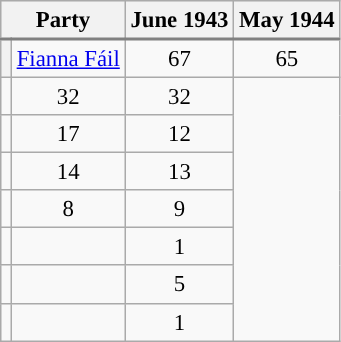<table class="wikitable" style="font-size: 95%;">
<tr style="background-color:#E9E9E9; border-bottom: 2px solid gray;">
<th colspan=2>Party</th>
<th>June 1943</th>
<th>May 1944</th>
</tr>
<tr>
<th style="background-color: "></th>
<td><a href='#'>Fianna Fáil</a></td>
<td align="center">67</td>
<td align="center">65</td>
</tr>
<tr>
<td></td>
<td align="center">32</td>
<td align="center">32</td>
</tr>
<tr>
<td></td>
<td align="center">17</td>
<td align="center">12</td>
</tr>
<tr>
<td></td>
<td align="center">14</td>
<td align="center">13</td>
</tr>
<tr>
<td></td>
<td align="center">8</td>
<td align="center">9</td>
</tr>
<tr>
<td></td>
<td></td>
<td align="center">1</td>
</tr>
<tr>
<td></td>
<td></td>
<td align="center">5</td>
</tr>
<tr>
<td></td>
<td></td>
<td align="center">1</td>
</tr>
</table>
